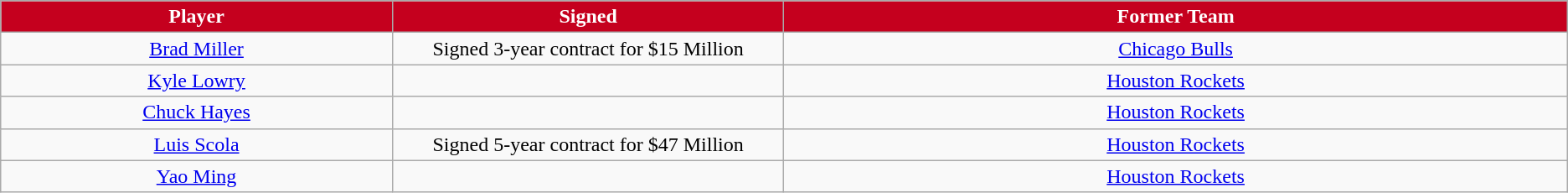<table class="wikitable sortable sortable">
<tr>
<th style="background:#C5001E; color:white" width="10%">Player</th>
<th style="background:#C5001E; color:white" width="10%">Signed</th>
<th style="background:#C5001E; color:white" width="20%">Former Team</th>
</tr>
<tr style="text-align: center">
<td><a href='#'>Brad Miller</a></td>
<td>Signed 3-year contract for $15 Million</td>
<td><a href='#'>Chicago Bulls</a></td>
</tr>
<tr style="text-align: center">
<td><a href='#'>Kyle Lowry</a></td>
<td></td>
<td><a href='#'>Houston Rockets</a></td>
</tr>
<tr style="text-align: center">
<td><a href='#'>Chuck Hayes</a></td>
<td></td>
<td><a href='#'>Houston Rockets</a></td>
</tr>
<tr style="text-align: center">
<td><a href='#'>Luis Scola</a></td>
<td>Signed 5-year contract for $47 Million</td>
<td><a href='#'>Houston Rockets</a></td>
</tr>
<tr style="text-align: center">
<td><a href='#'>Yao Ming</a></td>
<td></td>
<td><a href='#'>Houston Rockets</a></td>
</tr>
</table>
